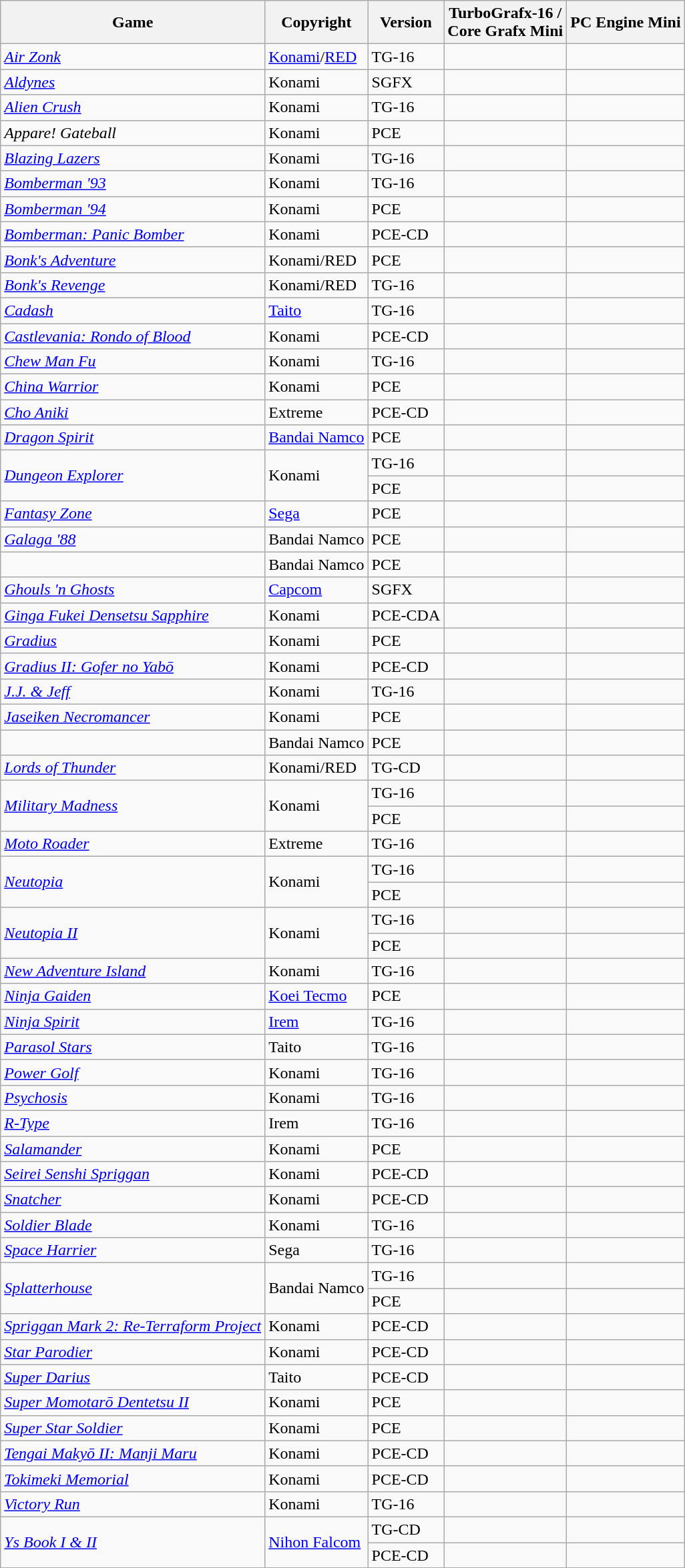<table class="wikitable sortable">
<tr>
<th>Game</th>
<th>Copyright</th>
<th>Version</th>
<th>TurboGrafx-16 /<br>Core Grafx Mini</th>
<th>PC Engine Mini</th>
</tr>
<tr>
<td><em><a href='#'>Air Zonk</a></em></td>
<td><a href='#'>Konami</a>/<a href='#'>RED</a></td>
<td>TG-16</td>
<td></td>
<td></td>
</tr>
<tr>
<td><em><a href='#'>Aldynes</a></em></td>
<td>Konami</td>
<td>SGFX</td>
<td></td>
<td></td>
</tr>
<tr>
<td><em><a href='#'>Alien Crush</a></em></td>
<td>Konami</td>
<td>TG-16</td>
<td></td>
<td></td>
</tr>
<tr>
<td><em>Appare! Gateball</em></td>
<td>Konami</td>
<td>PCE</td>
<td></td>
<td></td>
</tr>
<tr>
<td><em><a href='#'>Blazing Lazers</a></em></td>
<td>Konami</td>
<td>TG-16</td>
<td></td>
<td></td>
</tr>
<tr>
<td><em><a href='#'>Bomberman '93</a></em></td>
<td>Konami</td>
<td>TG-16</td>
<td></td>
<td></td>
</tr>
<tr>
<td><em><a href='#'>Bomberman '94</a></em></td>
<td>Konami</td>
<td>PCE</td>
<td></td>
<td></td>
</tr>
<tr>
<td><em><a href='#'>Bomberman: Panic Bomber</a></em></td>
<td>Konami</td>
<td>PCE-CD</td>
<td></td>
<td></td>
</tr>
<tr>
<td><em><a href='#'>Bonk's Adventure</a></em></td>
<td>Konami/RED</td>
<td>PCE</td>
<td></td>
<td></td>
</tr>
<tr>
<td><em><a href='#'>Bonk's Revenge</a></em></td>
<td>Konami/RED</td>
<td>TG-16</td>
<td></td>
<td></td>
</tr>
<tr>
<td><em><a href='#'>Cadash</a></em></td>
<td><a href='#'>Taito</a></td>
<td>TG-16</td>
<td></td>
<td></td>
</tr>
<tr>
<td><em><a href='#'>Castlevania: Rondo of Blood</a></em></td>
<td>Konami</td>
<td>PCE-CD</td>
<td></td>
<td></td>
</tr>
<tr>
<td><em><a href='#'>Chew Man Fu</a></em></td>
<td>Konami</td>
<td>TG-16</td>
<td></td>
<td></td>
</tr>
<tr>
<td><em><a href='#'>China Warrior</a></em></td>
<td>Konami</td>
<td>PCE</td>
<td></td>
<td></td>
</tr>
<tr>
<td><em><a href='#'>Cho Aniki</a></em></td>
<td>Extreme</td>
<td>PCE-CD</td>
<td></td>
<td></td>
</tr>
<tr>
<td><em><a href='#'>Dragon Spirit</a></em></td>
<td><a href='#'>Bandai Namco</a></td>
<td>PCE</td>
<td></td>
<td></td>
</tr>
<tr>
<td rowspan="2"><em><a href='#'>Dungeon Explorer</a></em></td>
<td rowspan="2">Konami</td>
<td>TG-16</td>
<td></td>
<td></td>
</tr>
<tr>
<td>PCE</td>
<td></td>
<td></td>
</tr>
<tr>
<td><em><a href='#'>Fantasy Zone</a></em></td>
<td><a href='#'>Sega</a></td>
<td>PCE</td>
<td></td>
<td></td>
</tr>
<tr>
<td><em><a href='#'>Galaga '88</a></em></td>
<td>Bandai Namco</td>
<td>PCE</td>
<td></td>
<td></td>
</tr>
<tr>
<td></td>
<td>Bandai Namco</td>
<td>PCE</td>
<td></td>
<td></td>
</tr>
<tr>
<td><em><a href='#'>Ghouls 'n Ghosts</a></em></td>
<td><a href='#'>Capcom</a></td>
<td>SGFX</td>
<td></td>
<td></td>
</tr>
<tr>
<td><em><a href='#'>Ginga Fukei Densetsu Sapphire</a></em></td>
<td>Konami</td>
<td>PCE-CDA</td>
<td></td>
<td></td>
</tr>
<tr>
<td><em><a href='#'>Gradius</a></em></td>
<td>Konami</td>
<td>PCE</td>
<td></td>
<td></td>
</tr>
<tr>
<td><em><a href='#'>Gradius II: Gofer no Yabō</a></em></td>
<td>Konami</td>
<td>PCE-CD</td>
<td></td>
<td></td>
</tr>
<tr>
<td><em><a href='#'>J.J. & Jeff</a></em></td>
<td>Konami</td>
<td>TG-16</td>
<td></td>
<td></td>
</tr>
<tr>
<td><em><a href='#'>Jaseiken Necromancer</a></em></td>
<td>Konami</td>
<td>PCE</td>
<td></td>
<td></td>
</tr>
<tr>
<td></td>
<td>Bandai Namco</td>
<td>PCE</td>
<td></td>
<td></td>
</tr>
<tr>
<td><em><a href='#'>Lords of Thunder</a></em></td>
<td>Konami/RED</td>
<td>TG-CD</td>
<td></td>
<td></td>
</tr>
<tr>
<td rowspan="2"><em><a href='#'>Military Madness</a></em></td>
<td rowspan="2">Konami</td>
<td>TG-16</td>
<td></td>
<td></td>
</tr>
<tr>
<td>PCE</td>
<td></td>
<td></td>
</tr>
<tr>
<td><em><a href='#'>Moto Roader</a></em></td>
<td>Extreme</td>
<td>TG-16</td>
<td></td>
<td></td>
</tr>
<tr>
<td rowspan="2"><em><a href='#'>Neutopia</a></em></td>
<td rowspan="2">Konami</td>
<td>TG-16</td>
<td></td>
<td></td>
</tr>
<tr>
<td>PCE</td>
<td></td>
<td></td>
</tr>
<tr>
<td rowspan="2"><em><a href='#'>Neutopia II</a></em></td>
<td rowspan="2">Konami</td>
<td>TG-16</td>
<td></td>
<td></td>
</tr>
<tr>
<td>PCE</td>
<td></td>
<td></td>
</tr>
<tr>
<td><em><a href='#'>New Adventure Island</a></em></td>
<td>Konami</td>
<td>TG-16</td>
<td></td>
<td></td>
</tr>
<tr>
<td><em><a href='#'>Ninja Gaiden</a></em></td>
<td><a href='#'>Koei Tecmo</a></td>
<td>PCE</td>
<td></td>
<td></td>
</tr>
<tr>
<td><em><a href='#'>Ninja Spirit</a></em></td>
<td><a href='#'>Irem</a></td>
<td>TG-16</td>
<td></td>
<td></td>
</tr>
<tr>
<td><em><a href='#'>Parasol Stars</a></em></td>
<td>Taito</td>
<td>TG-16</td>
<td></td>
<td></td>
</tr>
<tr>
<td><em><a href='#'>Power Golf</a></em></td>
<td>Konami</td>
<td>TG-16</td>
<td></td>
<td></td>
</tr>
<tr>
<td><em><a href='#'>Psychosis</a></em></td>
<td>Konami</td>
<td>TG-16</td>
<td></td>
<td></td>
</tr>
<tr>
<td><em><a href='#'>R-Type</a></em></td>
<td>Irem</td>
<td>TG-16</td>
<td></td>
<td></td>
</tr>
<tr>
<td><em><a href='#'>Salamander</a></em></td>
<td>Konami</td>
<td>PCE</td>
<td></td>
<td></td>
</tr>
<tr>
<td><em><a href='#'>Seirei Senshi Spriggan</a></em></td>
<td>Konami</td>
<td>PCE-CD</td>
<td></td>
<td></td>
</tr>
<tr>
<td><em><a href='#'>Snatcher</a></em></td>
<td>Konami</td>
<td>PCE-CD</td>
<td></td>
<td></td>
</tr>
<tr>
<td><em><a href='#'>Soldier Blade</a></em></td>
<td>Konami</td>
<td>TG-16</td>
<td></td>
<td></td>
</tr>
<tr>
<td><em><a href='#'>Space Harrier</a></em></td>
<td>Sega</td>
<td>TG-16</td>
<td></td>
<td></td>
</tr>
<tr>
<td rowspan="2"><em><a href='#'>Splatterhouse</a></em></td>
<td rowspan="2">Bandai Namco</td>
<td>TG-16</td>
<td></td>
<td></td>
</tr>
<tr>
<td>PCE</td>
<td></td>
<td></td>
</tr>
<tr>
<td><em><a href='#'>Spriggan Mark 2: Re-Terraform Project</a></em></td>
<td>Konami</td>
<td>PCE-CD</td>
<td></td>
<td></td>
</tr>
<tr>
<td><em><a href='#'>Star Parodier</a></em></td>
<td>Konami</td>
<td>PCE-CD</td>
<td></td>
<td></td>
</tr>
<tr>
<td><em><a href='#'>Super Darius</a></em></td>
<td>Taito</td>
<td>PCE-CD</td>
<td></td>
<td></td>
</tr>
<tr>
<td><em><a href='#'>Super Momotarō Dentetsu II</a></em></td>
<td>Konami</td>
<td>PCE</td>
<td></td>
<td></td>
</tr>
<tr>
<td><em><a href='#'>Super Star Soldier</a></em></td>
<td>Konami</td>
<td>PCE</td>
<td></td>
<td></td>
</tr>
<tr>
<td><em><a href='#'>Tengai Makyō II: Manji Maru</a></em></td>
<td>Konami</td>
<td>PCE-CD</td>
<td></td>
<td></td>
</tr>
<tr>
<td><em><a href='#'>Tokimeki Memorial</a></em></td>
<td>Konami</td>
<td>PCE-CD</td>
<td></td>
<td></td>
</tr>
<tr>
<td><em><a href='#'>Victory Run</a></em></td>
<td>Konami</td>
<td>TG-16</td>
<td></td>
<td></td>
</tr>
<tr>
<td rowspan="2"><em><a href='#'>Ys Book I & II</a></em></td>
<td rowspan="2"><a href='#'>Nihon Falcom</a></td>
<td>TG-CD</td>
<td></td>
<td></td>
</tr>
<tr>
<td>PCE-CD</td>
<td></td>
<td></td>
</tr>
</table>
